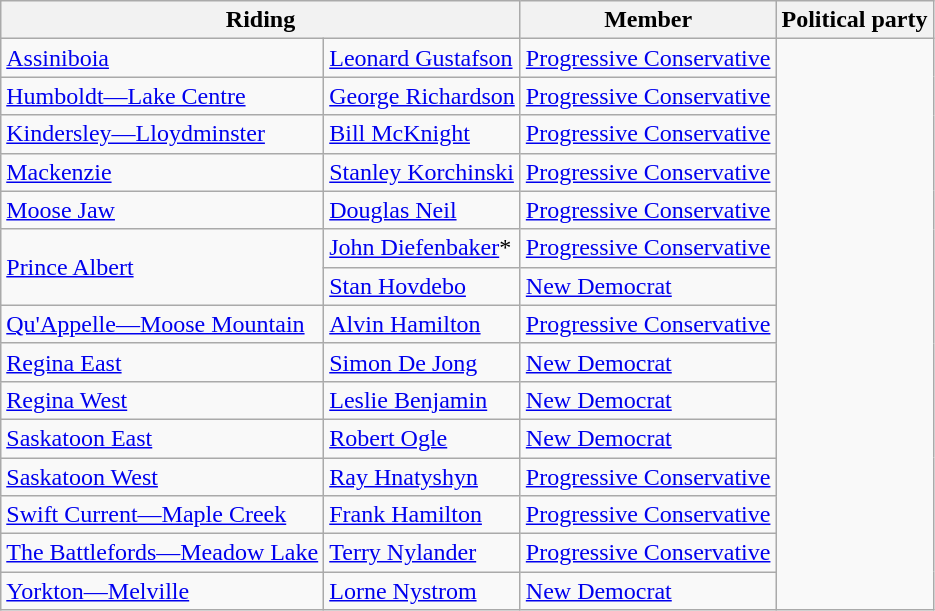<table class="wikitable">
<tr>
<th colspan="2">Riding</th>
<th>Member</th>
<th>Political party</th>
</tr>
<tr>
<td><a href='#'>Assiniboia</a></td>
<td><a href='#'>Leonard Gustafson</a></td>
<td><a href='#'>Progressive Conservative</a></td>
</tr>
<tr>
<td><a href='#'>Humboldt—Lake Centre</a></td>
<td><a href='#'>George Richardson</a></td>
<td><a href='#'>Progressive Conservative</a></td>
</tr>
<tr>
<td><a href='#'>Kindersley—Lloydminster</a></td>
<td><a href='#'>Bill McKnight</a></td>
<td><a href='#'>Progressive Conservative</a></td>
</tr>
<tr>
<td><a href='#'>Mackenzie</a></td>
<td><a href='#'>Stanley Korchinski</a></td>
<td><a href='#'>Progressive Conservative</a></td>
</tr>
<tr>
<td><a href='#'>Moose Jaw</a></td>
<td><a href='#'>Douglas Neil</a></td>
<td><a href='#'>Progressive Conservative</a></td>
</tr>
<tr>
<td rowspan="2"><a href='#'>Prince Albert</a></td>
<td><a href='#'>John Diefenbaker</a>*</td>
<td><a href='#'>Progressive Conservative</a></td>
</tr>
<tr>
<td><a href='#'>Stan Hovdebo</a></td>
<td><a href='#'>New Democrat</a></td>
</tr>
<tr>
<td><a href='#'>Qu'Appelle—Moose Mountain</a></td>
<td><a href='#'>Alvin Hamilton</a></td>
<td><a href='#'>Progressive Conservative</a></td>
</tr>
<tr>
<td><a href='#'>Regina East</a></td>
<td><a href='#'>Simon De Jong</a></td>
<td><a href='#'>New Democrat</a></td>
</tr>
<tr>
<td><a href='#'>Regina West</a></td>
<td><a href='#'>Leslie Benjamin</a></td>
<td><a href='#'>New Democrat</a></td>
</tr>
<tr>
<td><a href='#'>Saskatoon East</a></td>
<td><a href='#'>Robert Ogle</a></td>
<td><a href='#'>New Democrat</a></td>
</tr>
<tr>
<td><a href='#'>Saskatoon West</a></td>
<td><a href='#'>Ray Hnatyshyn</a></td>
<td><a href='#'>Progressive Conservative</a></td>
</tr>
<tr>
<td><a href='#'>Swift Current—Maple Creek</a></td>
<td><a href='#'>Frank Hamilton</a></td>
<td><a href='#'>Progressive Conservative</a></td>
</tr>
<tr>
<td><a href='#'>The Battlefords—Meadow Lake</a></td>
<td><a href='#'>Terry Nylander</a></td>
<td><a href='#'>Progressive Conservative</a></td>
</tr>
<tr>
<td><a href='#'>Yorkton—Melville</a></td>
<td><a href='#'>Lorne Nystrom</a></td>
<td><a href='#'>New Democrat</a></td>
</tr>
</table>
